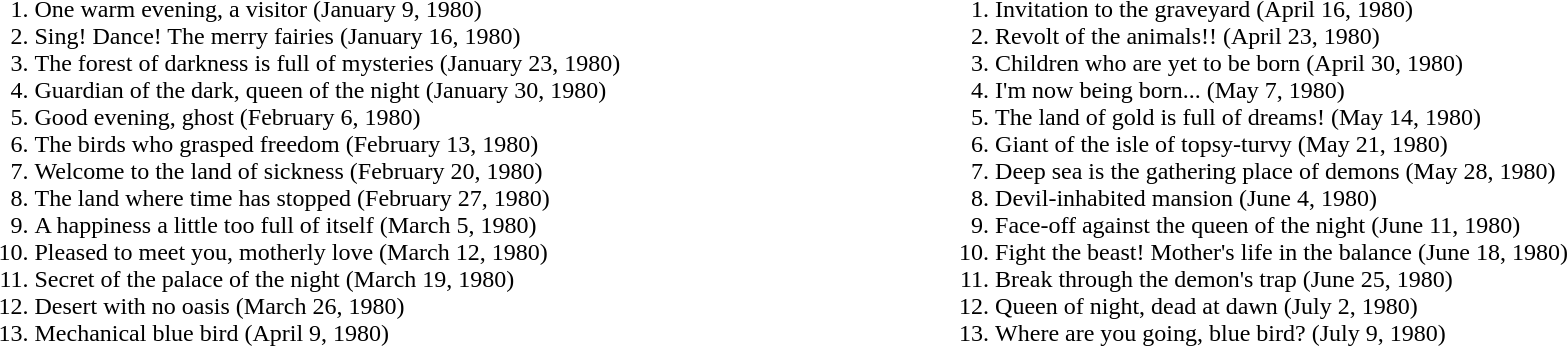<table>
<tr ---->
<td width="34%" valign="top"><br><ol><li>One warm evening, a visitor (January 9, 1980)</li><li>Sing! Dance! The merry fairies (January 16, 1980)</li><li>The forest of darkness is full of mysteries (January 23, 1980)</li><li>Guardian of the dark, queen of the night (January 30, 1980)</li><li>Good evening, ghost (February 6, 1980)</li><li>The birds who grasped freedom (February 13, 1980)</li><li>Welcome to the land of sickness (February 20, 1980)</li><li>The land where time has stopped (February 27, 1980)</li><li>A happiness a little too full of itself (March 5, 1980)</li><li>Pleased to meet you, motherly love (March 12, 1980)</li><li>Secret of the palace of the night (March 19, 1980)</li><li>Desert with no oasis (March 26, 1980)</li><li>Mechanical blue bird (April 9, 1980)</li></ol></td>
<td width="33%" valign="top"><br><ol>
<li> Invitation to the graveyard (April 16, 1980)
<li> Revolt of the animals!! (April 23, 1980)
<li> Children who are yet to be born (April 30, 1980)
<li> I'm now being born... (May 7, 1980)
<li> The land of gold is full of dreams! (May 14, 1980)
<li> Giant of the isle of topsy-turvy (May 21, 1980)
<li> Deep sea is the gathering place of demons (May 28, 1980)
<li> Devil-inhabited mansion (June 4, 1980)
<li> Face-off against the queen of the night (June 11, 1980)
<li> Fight the beast! Mother's life in the balance (June 18, 1980)
<li> Break through the demon's trap (June 25, 1980)
<li> Queen of night, dead at dawn (July 2, 1980)
<li> Where are you going, blue bird? (July 9, 1980)
</ol></td>
</tr>
</table>
